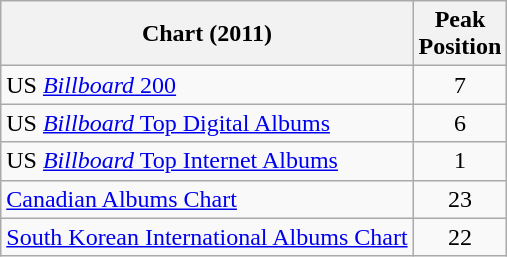<table class="wikitable">
<tr>
<th>Chart (2011)</th>
<th>Peak<br>Position</th>
</tr>
<tr>
<td>US <a href='#'><em>Billboard</em> 200</a></td>
<td style="text-align:center;">7</td>
</tr>
<tr>
<td>US <a href='#'><em>Billboard</em> Top Digital Albums</a></td>
<td style="text-align:center;">6</td>
</tr>
<tr>
<td>US <a href='#'><em>Billboard</em> Top Internet Albums</a></td>
<td style="text-align:center;">1</td>
</tr>
<tr>
<td><a href='#'>Canadian Albums Chart</a></td>
<td style="text-align:center;">23</td>
</tr>
<tr>
<td><a href='#'>South Korean International Albums Chart</a></td>
<td style="text-align:center;">22</td>
</tr>
</table>
